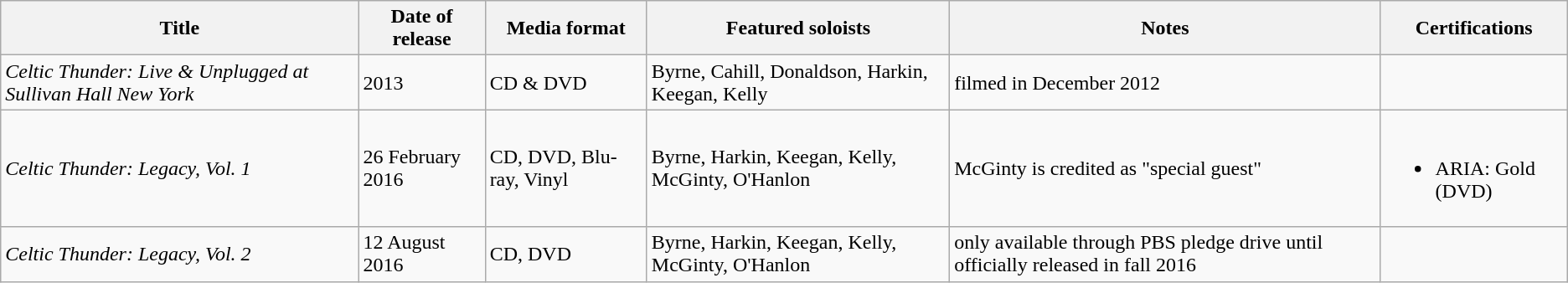<table class="wikitable">
<tr>
<th>Title</th>
<th>Date of release</th>
<th>Media format</th>
<th>Featured soloists</th>
<th>Notes</th>
<th>Certifications</th>
</tr>
<tr>
<td><em>Celtic Thunder: Live & Unplugged at Sullivan Hall New York</em></td>
<td>2013</td>
<td>CD & DVD</td>
<td>Byrne, Cahill, Donaldson, Harkin, Keegan, Kelly</td>
<td>filmed in December 2012</td>
<td></td>
</tr>
<tr>
<td><em>Celtic Thunder: Legacy, Vol. 1</em></td>
<td>26 February 2016</td>
<td>CD, DVD, Blu-ray, Vinyl</td>
<td>Byrne, Harkin, Keegan, Kelly, McGinty, O'Hanlon</td>
<td>McGinty is credited as "special guest"</td>
<td><br><ul><li>ARIA: Gold (DVD)</li></ul></td>
</tr>
<tr>
<td><em>Celtic Thunder: Legacy, Vol. 2</em></td>
<td>12 August 2016</td>
<td>CD, DVD</td>
<td>Byrne, Harkin, Keegan, Kelly, McGinty, O'Hanlon</td>
<td>only available through PBS pledge drive until officially released in fall 2016</td>
<td></td>
</tr>
</table>
